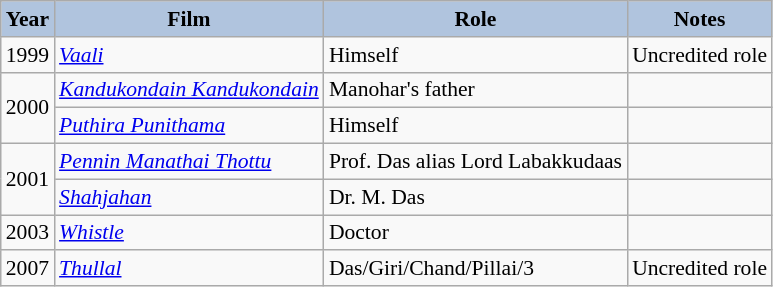<table class="wikitable" style="font-size:90%">
<tr style="text-align:center;">
<th style="background:#B0C4DE;">Year</th>
<th style="background:#B0C4DE;">Film</th>
<th style="background:#B0C4DE;">Role</th>
<th style="background:#B0C4DE;">Notes</th>
</tr>
<tr>
<td>1999</td>
<td><em><a href='#'>Vaali</a></em></td>
<td>Himself</td>
<td>Uncredited role</td>
</tr>
<tr>
<td rowspan="2">2000</td>
<td><em><a href='#'>Kandukondain Kandukondain</a></em></td>
<td>Manohar's father</td>
<td></td>
</tr>
<tr>
<td><em><a href='#'>Puthira Punithama</a></em></td>
<td>Himself</td>
<td></td>
</tr>
<tr>
<td rowspan="2">2001</td>
<td><em><a href='#'>Pennin Manathai Thottu</a></em></td>
<td>Prof. Das alias Lord Labakkudaas</td>
<td></td>
</tr>
<tr>
<td><em><a href='#'>Shahjahan</a></em></td>
<td>Dr. M. Das</td>
<td></td>
</tr>
<tr>
<td>2003</td>
<td><em><a href='#'>Whistle</a></em></td>
<td>Doctor</td>
<td></td>
</tr>
<tr>
<td>2007</td>
<td><em><a href='#'>Thullal</a></em></td>
<td>Das/Giri/Chand/Pillai/3</td>
<td>Uncredited role</td>
</tr>
</table>
